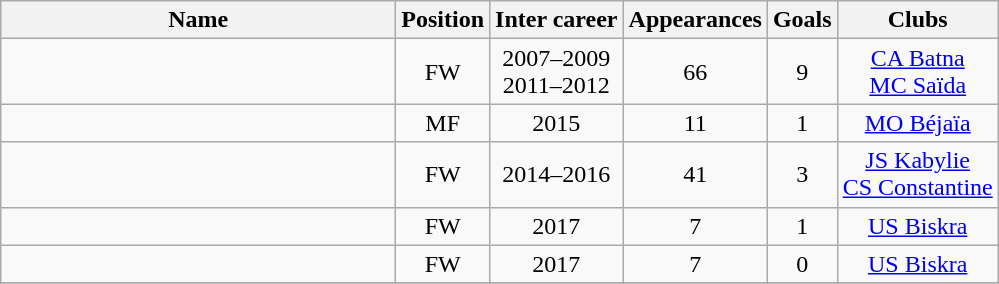<table class="wikitable sortable" style="text-align: center;">
<tr>
<th style="width:16em">Name</th>
<th>Position</th>
<th>Inter career</th>
<th>Appearances</th>
<th>Goals</th>
<th>Clubs</th>
</tr>
<tr>
<td align="left"></td>
<td>FW</td>
<td>2007–2009<br>2011–2012</td>
<td>66</td>
<td>9</td>
<td><a href='#'>CA Batna</a><br><a href='#'>MC Saïda</a></td>
</tr>
<tr>
<td align="left"></td>
<td>MF</td>
<td>2015</td>
<td>11</td>
<td>1</td>
<td><a href='#'>MO Béjaïa</a></td>
</tr>
<tr>
<td align="left"></td>
<td>FW</td>
<td>2014–2016</td>
<td>41</td>
<td>3</td>
<td><a href='#'>JS Kabylie</a><br><a href='#'>CS Constantine</a></td>
</tr>
<tr>
<td align="left"></td>
<td>FW</td>
<td>2017</td>
<td>7</td>
<td>1</td>
<td><a href='#'>US Biskra</a></td>
</tr>
<tr>
<td align="left"></td>
<td>FW</td>
<td>2017</td>
<td>7</td>
<td>0</td>
<td><a href='#'>US Biskra</a></td>
</tr>
<tr>
</tr>
</table>
